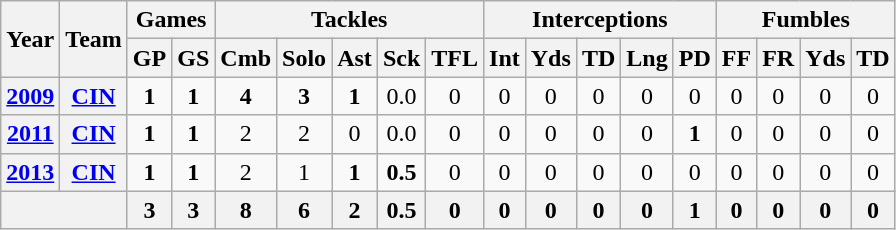<table class="wikitable" style="text-align:center">
<tr>
<th rowspan="2">Year</th>
<th rowspan="2">Team</th>
<th colspan="2">Games</th>
<th colspan="5">Tackles</th>
<th colspan="5">Interceptions</th>
<th colspan="4">Fumbles</th>
</tr>
<tr>
<th>GP</th>
<th>GS</th>
<th>Cmb</th>
<th>Solo</th>
<th>Ast</th>
<th>Sck</th>
<th>TFL</th>
<th>Int</th>
<th>Yds</th>
<th>TD</th>
<th>Lng</th>
<th>PD</th>
<th>FF</th>
<th>FR</th>
<th>Yds</th>
<th>TD</th>
</tr>
<tr>
<th><a href='#'>2009</a></th>
<th><a href='#'>CIN</a></th>
<td><strong>1</strong></td>
<td><strong>1</strong></td>
<td><strong>4</strong></td>
<td><strong>3</strong></td>
<td><strong>1</strong></td>
<td>0.0</td>
<td>0</td>
<td>0</td>
<td>0</td>
<td>0</td>
<td>0</td>
<td>0</td>
<td>0</td>
<td>0</td>
<td>0</td>
<td>0</td>
</tr>
<tr>
<th><a href='#'>2011</a></th>
<th><a href='#'>CIN</a></th>
<td><strong>1</strong></td>
<td><strong>1</strong></td>
<td>2</td>
<td>2</td>
<td>0</td>
<td>0.0</td>
<td>0</td>
<td>0</td>
<td>0</td>
<td>0</td>
<td>0</td>
<td><strong>1</strong></td>
<td>0</td>
<td>0</td>
<td>0</td>
<td>0</td>
</tr>
<tr>
<th><a href='#'>2013</a></th>
<th><a href='#'>CIN</a></th>
<td><strong>1</strong></td>
<td><strong>1</strong></td>
<td>2</td>
<td>1</td>
<td><strong>1</strong></td>
<td><strong>0.5</strong></td>
<td>0</td>
<td>0</td>
<td>0</td>
<td>0</td>
<td>0</td>
<td>0</td>
<td>0</td>
<td>0</td>
<td>0</td>
<td>0</td>
</tr>
<tr>
<th colspan="2"></th>
<th>3</th>
<th>3</th>
<th>8</th>
<th>6</th>
<th>2</th>
<th>0.5</th>
<th>0</th>
<th>0</th>
<th>0</th>
<th>0</th>
<th>0</th>
<th>1</th>
<th>0</th>
<th>0</th>
<th>0</th>
<th>0</th>
</tr>
</table>
